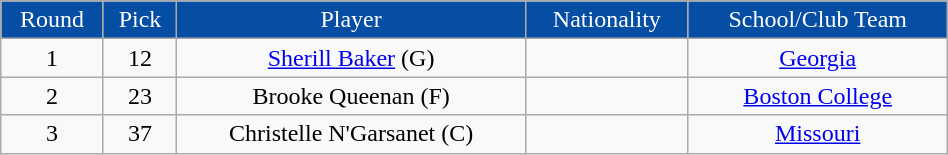<table class="wikitable" width="50%">
<tr align="center" style="background:#054ea4; color:white;">
<td>Round</td>
<td>Pick</td>
<td>Player</td>
<td>Nationality</td>
<td>School/Club Team</td>
</tr>
<tr align="center">
<td>1</td>
<td>12</td>
<td><a href='#'>Sherill Baker</a> (G)</td>
<td></td>
<td><a href='#'>Georgia</a></td>
</tr>
<tr align="center">
<td>2</td>
<td>23</td>
<td>Brooke Queenan (F)</td>
<td></td>
<td><a href='#'>Boston College</a></td>
</tr>
<tr align="center">
<td>3</td>
<td>37</td>
<td>Christelle N'Garsanet (C)</td>
<td></td>
<td><a href='#'>Missouri</a></td>
</tr>
</table>
